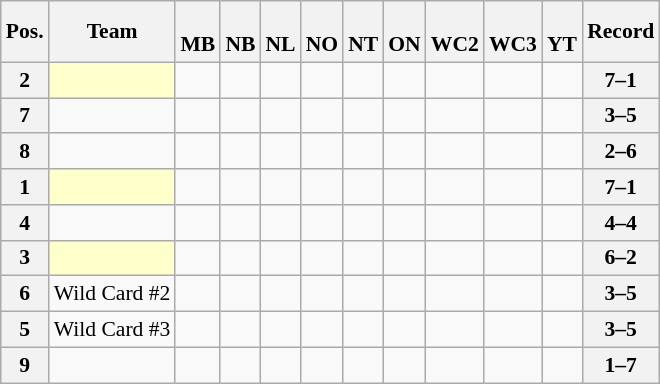<table class="wikitable sortable nowrap" style="text-align:center; font-size:0.9em;">
<tr>
<th>Pos.</th>
<th>Team</th>
<th><br>MB</th>
<th><br>NB</th>
<th><br>NL</th>
<th><br>NO</th>
<th><br>NT</th>
<th><br>ON</th>
<th><br>WC2</th>
<th><br>WC3</th>
<th><br>YT</th>
<th>Record</th>
</tr>
<tr>
<th>2</th>
<td style="text-align:left; background:#ffffcc;"></td>
<td></td>
<td></td>
<td></td>
<td></td>
<td></td>
<td></td>
<td></td>
<td></td>
<td></td>
<th>7–1</th>
</tr>
<tr>
<th>7</th>
<td style="text-align:left;"></td>
<td></td>
<td></td>
<td></td>
<td></td>
<td></td>
<td></td>
<td></td>
<td></td>
<td></td>
<th>3–5</th>
</tr>
<tr>
<th>8</th>
<td style="text-align:left;"></td>
<td></td>
<td></td>
<td></td>
<td></td>
<td></td>
<td></td>
<td></td>
<td></td>
<td></td>
<th>2–6</th>
</tr>
<tr>
<th>1</th>
<td style="text-align:left; background:#ffffcc;"></td>
<td></td>
<td></td>
<td></td>
<td></td>
<td></td>
<td></td>
<td></td>
<td></td>
<td></td>
<th>7–1</th>
</tr>
<tr>
<th>4</th>
<td style="text-align:left;"></td>
<td></td>
<td></td>
<td></td>
<td></td>
<td></td>
<td></td>
<td></td>
<td></td>
<td></td>
<th>4–4</th>
</tr>
<tr>
<th>3</th>
<td style="text-align:left; background:#ffffcc;"></td>
<td></td>
<td></td>
<td></td>
<td></td>
<td></td>
<td></td>
<td></td>
<td></td>
<td></td>
<th>6–2</th>
</tr>
<tr>
<th>6</th>
<td style="text-align:left;"> Wild Card #2</td>
<td></td>
<td></td>
<td></td>
<td></td>
<td></td>
<td></td>
<td></td>
<td></td>
<td></td>
<th>3–5</th>
</tr>
<tr>
<th>5</th>
<td style="text-align:left;"> Wild Card #3</td>
<td></td>
<td></td>
<td></td>
<td></td>
<td></td>
<td></td>
<td></td>
<td></td>
<td></td>
<th>3–5</th>
</tr>
<tr>
<th>9</th>
<td style="text-align:left;"></td>
<td></td>
<td></td>
<td></td>
<td></td>
<td></td>
<td></td>
<td></td>
<td></td>
<td></td>
<th>1–7</th>
</tr>
</table>
